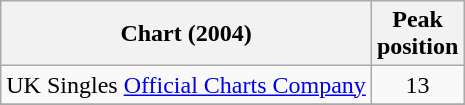<table class="wikitable sortable">
<tr>
<th>Chart (2004)</th>
<th align="center">Peak<br>position</th>
</tr>
<tr 2>
<td>UK Singles <a href='#'>Official Charts Company</a></td>
<td align="center">13</td>
</tr>
<tr>
</tr>
</table>
